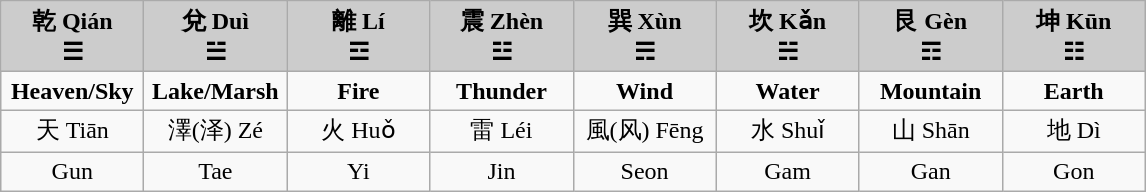<table class="wikitable" style="text-align:center;margin-bottom:2em;">
<tr>
<th style="width:5.5em;background-color:#CCCCCC">乾 Qián<br><span>☰</span></th>
<th style="width:5.5em;background-color:#CCCCCC">兌 Duì<br><span>☱</span></th>
<th style="width:5.5em;background-color:#CCCCCC">離 Lí<br><span>☲</span></th>
<th style="width:5.5em;background-color:#CCCCCC">震 Zhèn<br><span>☳</span></th>
<th style="width:5.5em;background-color:#CCCCCC">巽 Xùn<br><span>☴</span></th>
<th style="width:5.5em;background-color:#CCCCCC">坎 Kǎn<br><span>☵</span></th>
<th style="width:5.5em;background-color:#CCCCCC">艮 Gèn<br><span>☶</span></th>
<th style="width:5.5em;background-color:#CCCCCC">坤 Kūn<br><span>☷</span></th>
</tr>
<tr>
<td><strong>Heaven/Sky</strong></td>
<td><strong>Lake/Marsh</strong></td>
<td><strong>Fire</strong></td>
<td><strong>Thunder</strong></td>
<td><strong>Wind</strong></td>
<td><strong>Water</strong></td>
<td><strong>Mountain</strong></td>
<td><strong>Earth</strong></td>
</tr>
<tr>
<td><span>天 Tiān</span></td>
<td><span>澤(泽) Zé</span></td>
<td><span>火 Huǒ</span></td>
<td><span>雷 Léi</span></td>
<td><span>風(风) Fēng</span></td>
<td><span>水 Shuǐ</span></td>
<td><span>山 Shān</span></td>
<td><span>地 Dì</span></td>
</tr>
<tr>
<td>Gun</td>
<td>Tae</td>
<td>Yi</td>
<td>Jin</td>
<td>Seon</td>
<td>Gam</td>
<td>Gan</td>
<td>Gon</td>
</tr>
</table>
